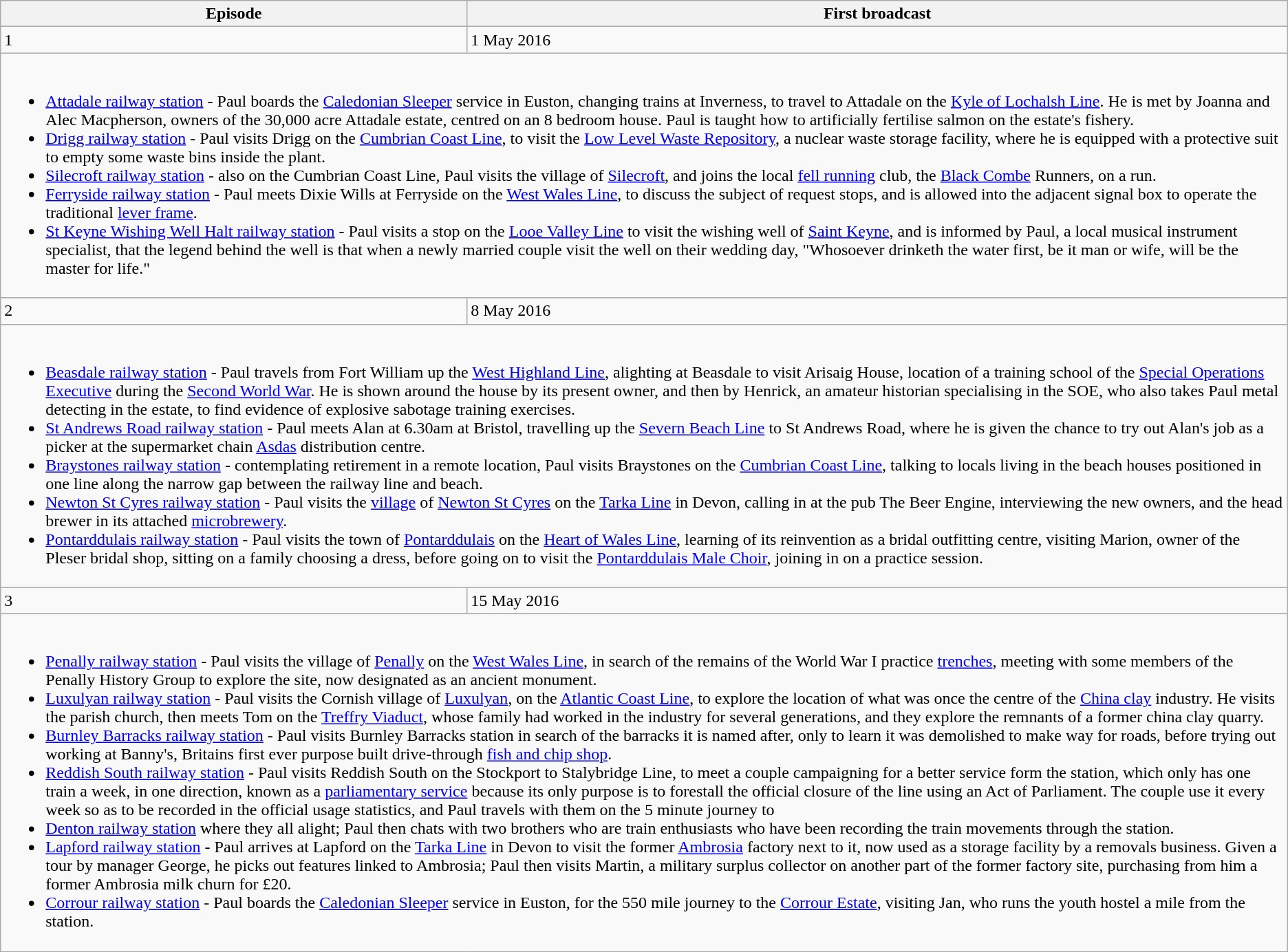<table class="wikitable">
<tr>
<th>Episode</th>
<th>First broadcast</th>
</tr>
<tr>
<td>1</td>
<td>1 May 2016</td>
</tr>
<tr>
<td colspan="2"><br><ul><li><a href='#'>Attadale railway station</a> - Paul boards the <a href='#'>Caledonian Sleeper</a> service in Euston, changing trains at Inverness, to travel to Attadale on the <a href='#'>Kyle of Lochalsh Line</a>. He is met by Joanna and Alec Macpherson, owners of the 30,000 acre Attadale estate, centred on an 8 bedroom house. Paul is taught how to artificially fertilise salmon on the estate's fishery.</li><li><a href='#'>Drigg railway station</a> - Paul visits Drigg on the <a href='#'>Cumbrian Coast Line</a>, to visit the <a href='#'>Low Level Waste Repository</a>, a nuclear waste storage facility, where he is equipped with a protective suit to empty some waste bins inside the plant.</li><li><a href='#'>Silecroft railway station</a> - also on the Cumbrian Coast Line, Paul visits the village of <a href='#'>Silecroft</a>, and joins the local <a href='#'>fell running</a> club, the <a href='#'>Black Combe</a> Runners, on a run.</li><li><a href='#'>Ferryside railway station</a> - Paul meets Dixie Wills at Ferryside on the <a href='#'>West Wales Line</a>, to discuss the subject of request stops, and is allowed into the adjacent signal box to operate the traditional <a href='#'>lever frame</a>.</li><li><a href='#'>St Keyne Wishing Well Halt railway station</a> - Paul visits a stop on the <a href='#'>Looe Valley Line</a> to visit the wishing well of <a href='#'>Saint Keyne</a>, and is informed by Paul, a local musical instrument specialist, that the legend behind the well is that when a newly married couple visit the well on their wedding day, "Whosoever drinketh the water first, be it man or wife, will be the master for life."</li></ul></td>
</tr>
<tr>
<td>2</td>
<td>8 May 2016</td>
</tr>
<tr>
<td colspan="2"><br><ul><li><a href='#'>Beasdale railway station</a> - Paul travels from Fort William up the <a href='#'>West Highland Line</a>, alighting at Beasdale to visit Arisaig House, location of a training school of the <a href='#'>Special Operations Executive</a> during the <a href='#'>Second World War</a>. He is shown around the house by its present owner, and then by Henrick, an amateur historian specialising in the SOE, who also takes Paul metal detecting in the estate, to find evidence of explosive sabotage training exercises.</li><li><a href='#'>St Andrews Road railway station</a> - Paul meets Alan at 6.30am at Bristol, travelling up the <a href='#'>Severn Beach Line</a> to St Andrews Road, where he is given the chance to try out Alan's job as a picker at the supermarket chain <a href='#'>Asdas</a> distribution centre.</li><li><a href='#'>Braystones railway station</a> - contemplating retirement in a remote location, Paul visits Braystones on the <a href='#'>Cumbrian Coast Line</a>, talking to locals living in the beach houses positioned in one line along the narrow gap between the railway line and beach.</li><li><a href='#'>Newton St Cyres railway station</a> - Paul visits the <a href='#'>village</a> of <a href='#'>Newton St Cyres</a> on the <a href='#'>Tarka Line</a> in Devon, calling in at the pub The Beer Engine, interviewing the new owners, and the head brewer in its attached <a href='#'>microbrewery</a>.</li><li><a href='#'>Pontarddulais railway station</a> - Paul visits the town of <a href='#'>Pontarddulais</a> on the <a href='#'>Heart of Wales Line</a>, learning of its reinvention as a bridal outfitting centre, visiting Marion, owner of the Pleser bridal shop, sitting on a family choosing a dress, before going on to visit the <a href='#'>Pontarddulais Male Choir</a>, joining in on a practice session.</li></ul></td>
</tr>
<tr>
<td>3</td>
<td>15 May 2016</td>
</tr>
<tr>
<td colspan="2"><br><ul><li><a href='#'>Penally railway station</a> - Paul visits the village of <a href='#'>Penally</a> on the <a href='#'>West Wales Line</a>, in search of the remains of the World War I practice <a href='#'>trenches</a>, meeting with some members of the Penally History Group to explore the site, now designated as an ancient monument.</li><li><a href='#'>Luxulyan railway station</a> - Paul visits the Cornish village of <a href='#'>Luxulyan</a>, on the <a href='#'>Atlantic Coast Line</a>, to explore the location of what was once the centre of the <a href='#'>China clay</a> industry. He visits the parish church, then meets Tom on the <a href='#'>Treffry Viaduct</a>, whose family had worked in the industry for several generations, and they explore the remnants of a former china clay quarry.</li><li><a href='#'>Burnley Barracks railway station</a> - Paul visits Burnley Barracks station in search of the barracks it is named after, only to learn it was demolished to make way for roads, before trying out working at Banny's, Britains first ever purpose built drive-through <a href='#'>fish and chip shop</a>.</li><li><a href='#'>Reddish South railway station</a> - Paul visits Reddish South on the Stockport to Stalybridge Line, to meet a couple campaigning for a better service form the station, which only has one train a week, in one direction, known as a <a href='#'>parliamentary service</a> because its only purpose is to forestall the official closure of the line using an Act of Parliament. The couple use it every week so as to be recorded in the official usage statistics, and Paul travels with them on the 5 minute journey to</li><li><a href='#'>Denton railway station</a> where they all alight; Paul then chats with two brothers who are train enthusiasts who have been recording the train movements through the station.</li><li><a href='#'>Lapford railway station</a> - Paul arrives at Lapford on the <a href='#'>Tarka Line</a> in Devon to visit the former <a href='#'>Ambrosia</a> factory next to it, now used as a storage facility by a removals business. Given a tour by manager George, he picks out features linked to Ambrosia; Paul then visits Martin, a military surplus collector on another part of the former factory site, purchasing from him a former Ambrosia milk churn for £20.</li><li><a href='#'>Corrour railway station</a> - Paul boards the <a href='#'>Caledonian Sleeper</a> service in Euston, for the 550 mile journey to the <a href='#'>Corrour Estate</a>, visiting Jan, who runs the youth hostel a mile from the station.</li></ul></td>
</tr>
</table>
